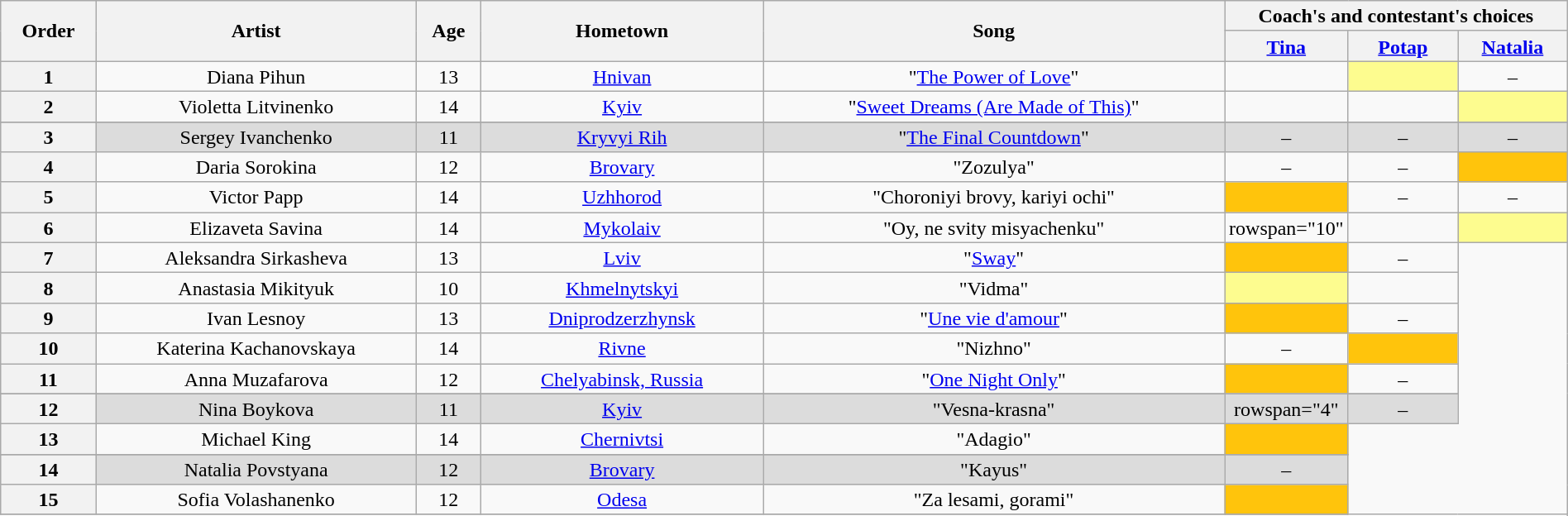<table class="wikitable" style="text-align:center; line-height:17px; width:100%;">
<tr>
<th scope="col" rowspan="2" style="width=05%;">Order</th>
<th scope="col" rowspan="2" style="width=20%;">Artist</th>
<th scope="col" rowspan="2" style="width=05%;">Age</th>
<th scope="col" rowspan="2" style="width:18%;">Hometown</th>
<th scope="col" rowspan="2" style="width=22%;">Song</th>
<th scope="col" colspan="4" style="width=28%;">Coach's and contestant's choices</th>
</tr>
<tr>
<th width="07%"><a href='#'>Tina</a></th>
<th width="07%"><a href='#'>Potap</a></th>
<th width="07%"><a href='#'>Natalia</a></th>
</tr>
<tr>
<th>1</th>
<td>Diana Pihun</td>
<td>13</td>
<td><a href='#'>Hnivan</a></td>
<td>"<a href='#'>The Power of Love</a>"</td>
<td><strong></strong></td>
<td style="background:#fdfc8f;"><strong></strong></td>
<td>–</td>
</tr>
<tr>
<th>2</th>
<td>Violetta Litvinenko</td>
<td>14</td>
<td><a href='#'>Kyiv</a></td>
<td>"<a href='#'>Sweet Dreams (Are Made of This)</a>"</td>
<td><strong></strong></td>
<td><strong></strong></td>
<td style="background:#fdfc8f;"><strong></strong></td>
</tr>
<tr>
</tr>
<tr style="background:#DCDCDC;">
<th>3</th>
<td>Sergey Ivanchenko</td>
<td>11</td>
<td><a href='#'>Kryvyi Rih</a></td>
<td>"<a href='#'>The Final Countdown</a>"</td>
<td>–</td>
<td>–</td>
<td>–</td>
</tr>
<tr>
<th>4</th>
<td>Daria Sorokina</td>
<td>12</td>
<td><a href='#'>Brovary</a></td>
<td>"Zozulya"</td>
<td>–</td>
<td>–</td>
<td style="background:#ffc40c;"><strong></strong></td>
</tr>
<tr>
<th>5</th>
<td>Victor Papp</td>
<td>14</td>
<td><a href='#'>Uzhhorod</a></td>
<td>"Choroniyi brovy, kariyi ochi"</td>
<td style="background:#ffc40c;"><strong></strong></td>
<td>–</td>
<td>–</td>
</tr>
<tr>
<th>6</th>
<td>Elizaveta Savina</td>
<td>14</td>
<td><a href='#'>Mykolaiv</a></td>
<td>"Oy, ne svity misyachenku"</td>
<td>rowspan="10" </td>
<td><strong></strong></td>
<td style="background:#fdfc8f;"><strong></strong></td>
</tr>
<tr>
<th>7</th>
<td>Aleksandra Sirkasheva</td>
<td>13</td>
<td><a href='#'>Lviv</a></td>
<td>"<a href='#'>Sway</a>"</td>
<td style="background:#ffc40c;"><strong></strong></td>
<td>–</td>
</tr>
<tr>
<th>8</th>
<td>Anastasia Mikityuk</td>
<td>10</td>
<td><a href='#'>Khmelnytskyi</a></td>
<td>"Vidma"</td>
<td style="background:#fdfc8f;"><strong></strong></td>
<td><strong></strong></td>
</tr>
<tr>
<th>9</th>
<td>Ivan Lesnoy</td>
<td>13</td>
<td><a href='#'>Dniprodzerzhynsk</a></td>
<td>"<a href='#'>Une vie d'amour</a>"</td>
<td style="background:#ffc40c;"><strong></strong></td>
<td>–</td>
</tr>
<tr>
<th>10</th>
<td>Katerina Kachanovskaya</td>
<td>14</td>
<td><a href='#'>Rivne</a></td>
<td>"Nizhno"</td>
<td>–</td>
<td style="background:#ffc40c;"><strong></strong></td>
</tr>
<tr>
<th>11</th>
<td>Anna Muzafarova</td>
<td>12</td>
<td><a href='#'>Chelyabinsk, Russia</a></td>
<td>"<a href='#'>One Night Only</a>"</td>
<td style="background:#ffc40c;"><strong></strong></td>
<td>–</td>
</tr>
<tr>
</tr>
<tr style="background:#DCDCDC;">
<th>12</th>
<td>Nina Boykova</td>
<td>11</td>
<td><a href='#'>Kyiv</a></td>
<td>"Vesna-krasna"</td>
<td>rowspan="4" </td>
<td>–</td>
</tr>
<tr>
<th>13</th>
<td>Michael King</td>
<td>14</td>
<td><a href='#'>Chernivtsi</a></td>
<td>"Adagio"</td>
<td style="background:#ffc40c;"><strong></strong></td>
</tr>
<tr>
</tr>
<tr style="background:#DCDCDC;">
<th>14</th>
<td>Natalia Povstyana</td>
<td>12</td>
<td><a href='#'>Brovary</a></td>
<td>"Kayus"</td>
<td>–</td>
</tr>
<tr>
<th>15</th>
<td>Sofia Volashanenko</td>
<td>12</td>
<td><a href='#'>Odesa</a></td>
<td>"Za lesami, gorami"</td>
<td style="background:#ffc40c;"><strong></strong></td>
</tr>
<tr>
</tr>
</table>
